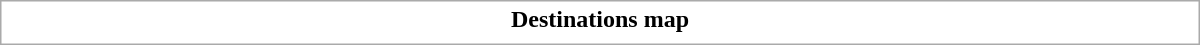<table class="collapsible collapsed" style="border:1px #aaa solid; width:50em; margin:0.2em auto">
<tr>
<th>Destinations map</th>
</tr>
<tr>
<td></td>
</tr>
</table>
